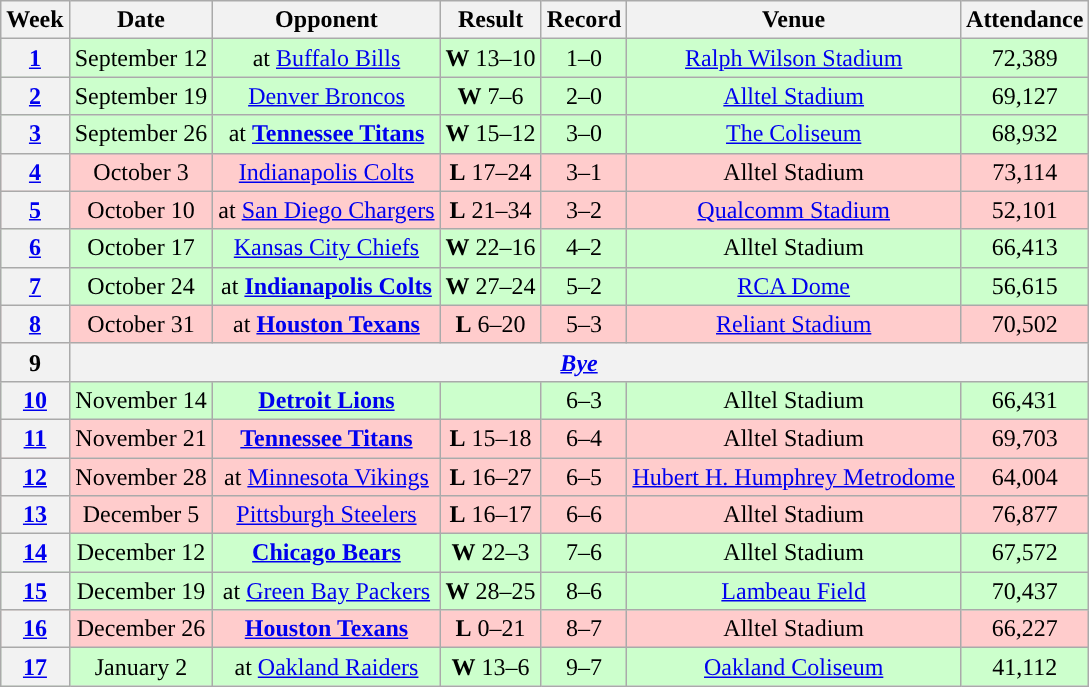<table class="wikitable" style="text-align:center">
<tr>
<th>Week</th>
<th>Date</th>
<th>Opponent</th>
<th>Result</th>
<th>Record</th>
<th>Venue</th>
<th>Attendance</th>
</tr>
<tr style="background:#cfc">
<th><a href='#'>1</a></th>
<td>September 12</td>
<td>at <a href='#'>Buffalo Bills</a></td>
<td><strong>W</strong> 13–10</td>
<td>1–0</td>
<td><a href='#'>Ralph Wilson Stadium</a></td>
<td>72,389</td>
</tr>
<tr style="background:#cfc">
<th><a href='#'>2</a></th>
<td>September 19</td>
<td><a href='#'>Denver Broncos</a></td>
<td><strong>W</strong> 7–6</td>
<td>2–0</td>
<td><a href='#'>Alltel Stadium</a></td>
<td>69,127</td>
</tr>
<tr style="background:#cfc">
<th><a href='#'>3</a></th>
<td>September 26</td>
<td>at <strong><a href='#'>Tennessee Titans</a></strong></td>
<td><strong>W</strong> 15–12</td>
<td>3–0</td>
<td><a href='#'>The Coliseum</a></td>
<td>68,932</td>
</tr>
<tr style="background:#fcc">
<th><a href='#'>4</a></th>
<td>October 3</td>
<td><a href='#'>Indianapolis Colts</a></td>
<td><strong>L</strong> 17–24</td>
<td>3–1</td>
<td>Alltel Stadium</td>
<td>73,114</td>
</tr>
<tr style="background:#fcc">
<th><a href='#'>5</a></th>
<td>October 10</td>
<td>at <a href='#'>San Diego Chargers</a></td>
<td><strong>L</strong> 21–34</td>
<td>3–2</td>
<td><a href='#'>Qualcomm Stadium</a></td>
<td>52,101</td>
</tr>
<tr style="background:#cfc">
<th><a href='#'>6</a></th>
<td>October 17</td>
<td><a href='#'>Kansas City Chiefs</a></td>
<td><strong>W</strong> 22–16</td>
<td>4–2</td>
<td>Alltel Stadium</td>
<td>66,413</td>
</tr>
<tr style="background:#cfc">
<th><a href='#'>7</a></th>
<td>October 24</td>
<td>at <strong><a href='#'>Indianapolis Colts</a></strong></td>
<td><strong>W</strong> 27–24</td>
<td>5–2</td>
<td><a href='#'>RCA Dome</a></td>
<td>56,615</td>
</tr>
<tr style="background:#fcc">
<th><a href='#'>8</a></th>
<td>October 31</td>
<td>at <strong><a href='#'>Houston Texans</a></strong></td>
<td><strong>L</strong> 6–20</td>
<td>5–3</td>
<td><a href='#'>Reliant Stadium</a></td>
<td>70,502</td>
</tr>
<tr>
<th>9</th>
<th colspan="6"><em><a href='#'>Bye</a></em></th>
</tr>
<tr style="background:#cfc">
<th><a href='#'>10</a></th>
<td>November 14</td>
<td><strong><a href='#'>Detroit Lions</a></strong></td>
<td></td>
<td>6–3</td>
<td>Alltel Stadium</td>
<td>66,431</td>
</tr>
<tr style="background:#fcc">
<th><a href='#'>11</a></th>
<td>November 21</td>
<td><strong><a href='#'>Tennessee Titans</a></strong></td>
<td><strong>L</strong> 15–18</td>
<td>6–4</td>
<td>Alltel Stadium</td>
<td>69,703</td>
</tr>
<tr style="background:#fcc">
<th><a href='#'>12</a></th>
<td>November 28</td>
<td>at <a href='#'>Minnesota Vikings</a></td>
<td><strong>L</strong> 16–27</td>
<td>6–5</td>
<td><a href='#'>Hubert H. Humphrey Metrodome</a></td>
<td>64,004</td>
</tr>
<tr style="background:#fcc">
<th><a href='#'>13</a></th>
<td>December 5</td>
<td><a href='#'>Pittsburgh Steelers</a></td>
<td><strong>L</strong> 16–17</td>
<td>6–6</td>
<td>Alltel Stadium</td>
<td>76,877</td>
</tr>
<tr style="background:#cfc">
<th><a href='#'>14</a></th>
<td>December 12</td>
<td><strong><a href='#'>Chicago Bears</a></strong></td>
<td><strong>W</strong> 22–3</td>
<td>7–6</td>
<td>Alltel Stadium</td>
<td>67,572</td>
</tr>
<tr style="background:#cfc">
<th><a href='#'>15</a></th>
<td>December 19</td>
<td>at <a href='#'>Green Bay Packers</a></td>
<td><strong>W</strong> 28–25</td>
<td>8–6</td>
<td><a href='#'>Lambeau Field</a></td>
<td>70,437</td>
</tr>
<tr style="background:#fcc">
<th><a href='#'>16</a></th>
<td>December 26</td>
<td><strong><a href='#'>Houston Texans</a></strong></td>
<td><strong>L</strong> 0–21</td>
<td>8–7</td>
<td>Alltel Stadium</td>
<td>66,227</td>
</tr>
<tr style="background:#cfc">
<th><a href='#'>17</a></th>
<td>January 2</td>
<td>at <a href='#'>Oakland Raiders</a></td>
<td><strong>W</strong> 13–6</td>
<td>9–7</td>
<td><a href='#'>Oakland Coliseum</a></td>
<td>41,112</td>
</tr>
</table>
